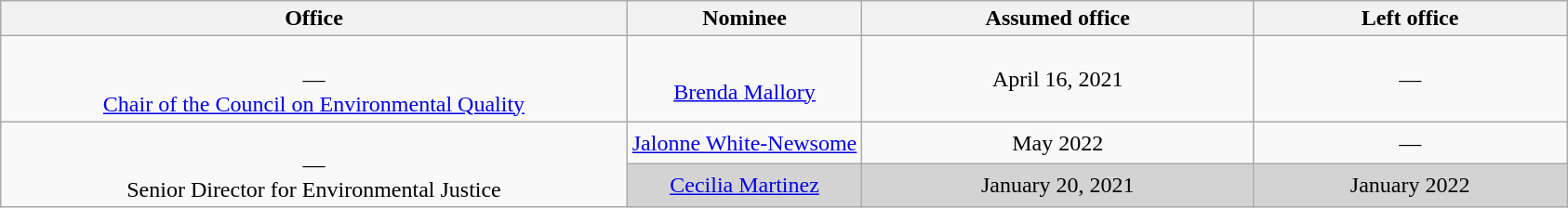<table class="wikitable sortable" style="text-align:center">
<tr>
<th style="width:40%;">Office</th>
<th style="width:15%;">Nominee</th>
<th style="width:25%;" data-sort-type="date">Assumed office</th>
<th style="width:20%;" data-sort-type="date">Left office</th>
</tr>
<tr>
<td><br>—<br><a href='#'>Chair of the Council on Environmental Quality</a></td>
<td><br><a href='#'>Brenda Mallory</a></td>
<td>April 16, 2021<br></td>
<td>—</td>
</tr>
<tr>
<td rowspan=2><br>—<br>Senior Director for Environmental Justice</td>
<td><a href='#'>Jalonne White-Newsome</a></td>
<td>May 2022</td>
<td>—</td>
</tr>
<tr style="background:lightgray;">
<td><a href='#'>Cecilia Martinez</a></td>
<td>January 20, 2021</td>
<td>January 2022</td>
</tr>
</table>
